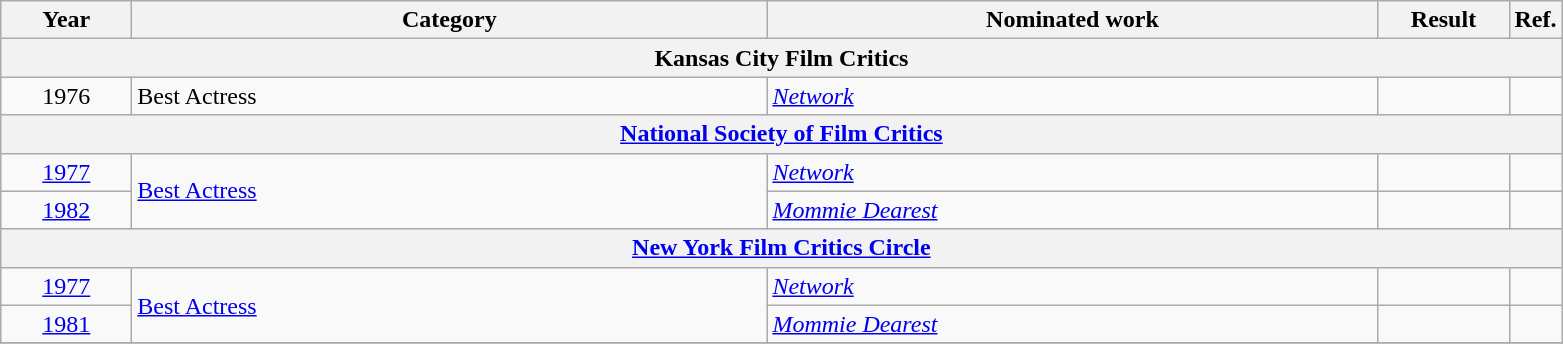<table class=wikitable>
<tr>
<th scope="col" style="width:5em;">Year</th>
<th scope="col" style="width:26em;">Category</th>
<th scope="col" style="width:25em;">Nominated work</th>
<th scope="col" style="width:5em;">Result</th>
<th>Ref.</th>
</tr>
<tr>
<th colspan="5">Kansas City Film Critics</th>
</tr>
<tr>
<td style="text-align:center;">1976</td>
<td>Best Actress</td>
<td><em><a href='#'>Network</a></em></td>
<td></td>
<td style="text-align:center;"></td>
</tr>
<tr>
<th colspan="5"><a href='#'>National Society of Film Critics</a></th>
</tr>
<tr>
<td style="text-align:center;"><a href='#'>1977</a></td>
<td rowspan="2"><a href='#'>Best Actress</a></td>
<td><em><a href='#'>Network</a></em></td>
<td></td>
<td style="text-align:center;"></td>
</tr>
<tr>
<td style="text-align:center;"><a href='#'>1982</a></td>
<td><em><a href='#'>Mommie Dearest</a></em></td>
<td></td>
<td style="text-align:center;"></td>
</tr>
<tr>
<th colspan="5"><a href='#'>New York Film Critics Circle</a></th>
</tr>
<tr>
<td style="text-align:center;"><a href='#'>1977</a></td>
<td rowspan="2"><a href='#'>Best Actress</a></td>
<td><em><a href='#'>Network</a></em></td>
<td></td>
<td style="text-align:center;"></td>
</tr>
<tr>
<td style="text-align:center;"><a href='#'>1981</a></td>
<td><em><a href='#'>Mommie Dearest</a></em></td>
<td></td>
<td style="text-align:center;"></td>
</tr>
<tr>
</tr>
</table>
